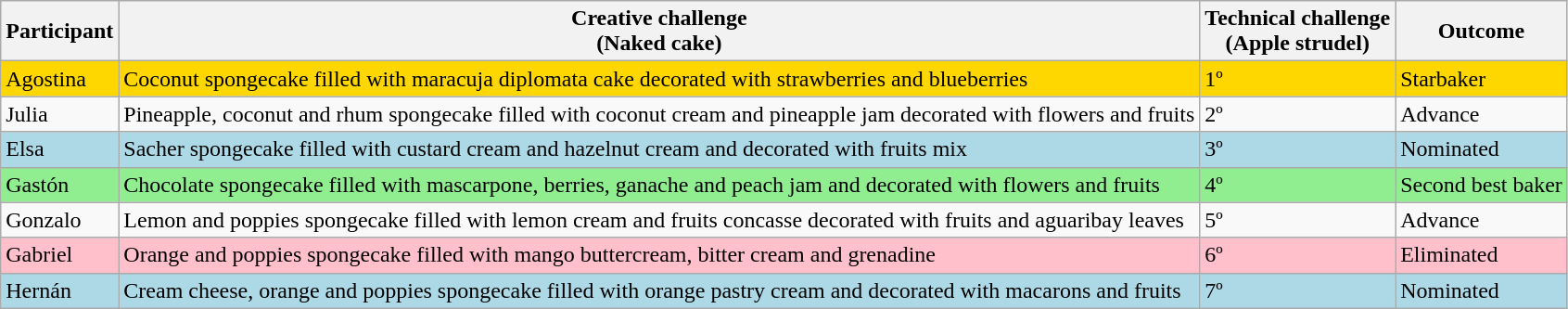<table class="wikitable">
<tr>
<th>Participant</th>
<th>Creative challenge<br>(Naked cake)</th>
<th>Technical challenge<br>(Apple strudel)</th>
<th>Outcome</th>
</tr>
<tr style="background:gold">
<td>Agostina</td>
<td>Coconut spongecake filled with maracuja diplomata cake decorated with strawberries and blueberries</td>
<td>1º</td>
<td>Starbaker</td>
</tr>
<tr>
<td>Julia</td>
<td>Pineapple, coconut and rhum spongecake filled with coconut cream and pineapple jam decorated with flowers and fruits</td>
<td>2º</td>
<td>Advance</td>
</tr>
<tr style="background:lightblue">
<td>Elsa</td>
<td>Sacher spongecake filled with custard cream and hazelnut cream and decorated with fruits mix</td>
<td>3º</td>
<td>Nominated</td>
</tr>
<tr style="background:lightgreen">
<td>Gastón</td>
<td>Chocolate spongecake filled with mascarpone, berries, ganache and peach jam and decorated with flowers and fruits</td>
<td>4º</td>
<td>Second best baker</td>
</tr>
<tr>
<td>Gonzalo</td>
<td>Lemon and poppies spongecake filled with lemon cream and fruits concasse decorated with fruits and aguaribay leaves</td>
<td>5º</td>
<td>Advance</td>
</tr>
<tr style="background:Pink">
<td>Gabriel</td>
<td>Orange and poppies spongecake filled with mango buttercream, bitter cream and grenadine</td>
<td>6º</td>
<td>Eliminated</td>
</tr>
<tr style="background:lightblue">
<td>Hernán</td>
<td>Cream cheese, orange and poppies spongecake filled with orange pastry cream and decorated with macarons and fruits</td>
<td>7º</td>
<td>Nominated</td>
</tr>
</table>
